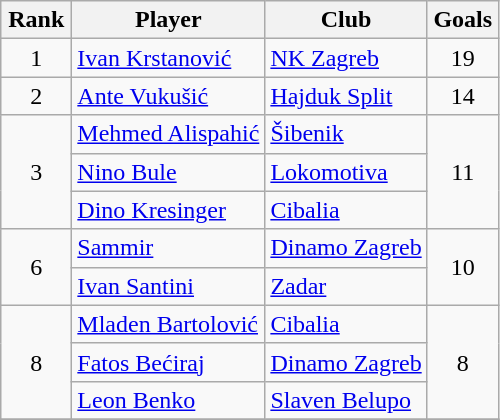<table class="wikitable">
<tr>
<th width="40px">Rank</th>
<th>Player</th>
<th>Club</th>
<th width="40px">Goals</th>
</tr>
<tr>
<td align=center>1</td>
<td> <a href='#'>Ivan Krstanović</a></td>
<td><a href='#'>NK Zagreb</a></td>
<td align=center>19</td>
</tr>
<tr>
<td align="center">2</td>
<td> <a href='#'>Ante Vukušić</a></td>
<td><a href='#'>Hajduk Split</a></td>
<td align=center>14</td>
</tr>
<tr>
<td rowspan=3 align="center">3</td>
<td> <a href='#'>Mehmed Alispahić</a></td>
<td><a href='#'>Šibenik</a></td>
<td rowspan=3 align="center">11</td>
</tr>
<tr>
<td> <a href='#'>Nino Bule</a></td>
<td><a href='#'>Lokomotiva</a></td>
</tr>
<tr>
<td> <a href='#'>Dino Kresinger</a></td>
<td><a href='#'>Cibalia</a></td>
</tr>
<tr>
<td rowspan=2 align="center">6</td>
<td> <a href='#'>Sammir</a></td>
<td><a href='#'>Dinamo Zagreb</a></td>
<td rowspan=2 align="center">10</td>
</tr>
<tr>
<td> <a href='#'>Ivan Santini</a></td>
<td><a href='#'>Zadar</a></td>
</tr>
<tr>
<td rowspan=3 align="center">8</td>
<td> <a href='#'>Mladen Bartolović</a></td>
<td><a href='#'>Cibalia</a></td>
<td rowspan=3 align="center">8</td>
</tr>
<tr>
<td> <a href='#'>Fatos Bećiraj</a></td>
<td><a href='#'>Dinamo Zagreb</a></td>
</tr>
<tr>
<td> <a href='#'>Leon Benko</a></td>
<td><a href='#'>Slaven Belupo</a></td>
</tr>
<tr>
</tr>
</table>
